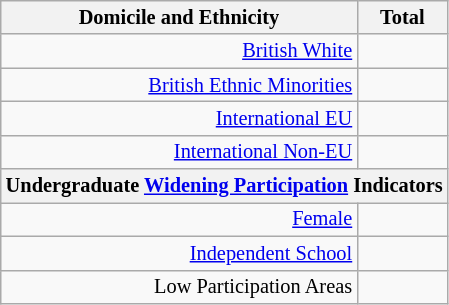<table class="wikitable floatright sortable collapsible mw-collapsible"; style="font-size:85%; text-align:right;">
<tr>
<th>Domicile and Ethnicity</th>
<th colspan="2" data-sort-type=number>Total</th>
</tr>
<tr>
<td><a href='#'>British White</a></td>
<td align=right></td>
</tr>
<tr>
<td><a href='#'>British Ethnic Minorities</a></td>
<td align=right></td>
</tr>
<tr>
<td><a href='#'>International EU</a></td>
<td align=right></td>
</tr>
<tr>
<td><a href='#'>International Non-EU</a></td>
<td align=right></td>
</tr>
<tr>
<th colspan="4" data-sort-type=number>Undergraduate <a href='#'>Widening Participation</a> Indicators</th>
</tr>
<tr>
<td><a href='#'>Female</a></td>
<td align=right></td>
</tr>
<tr>
<td><a href='#'>Independent School</a></td>
<td align=right></td>
</tr>
<tr>
<td>Low Participation Areas</td>
<td align=right></td>
</tr>
</table>
